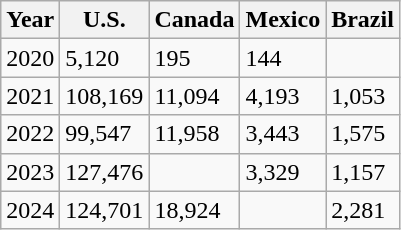<table class="wikitable">
<tr>
<th>Year</th>
<th>U.S.</th>
<th>Canada</th>
<th>Mexico</th>
<th>Brazil</th>
</tr>
<tr>
<td>2020</td>
<td>5,120</td>
<td>195</td>
<td>144</td>
<td></td>
</tr>
<tr>
<td>2021</td>
<td>108,169</td>
<td>11,094</td>
<td>4,193</td>
<td>1,053</td>
</tr>
<tr>
<td>2022</td>
<td>99,547</td>
<td>11,958</td>
<td>3,443</td>
<td>1,575</td>
</tr>
<tr>
<td>2023</td>
<td>127,476</td>
<td></td>
<td>3,329</td>
<td>1,157</td>
</tr>
<tr>
<td>2024</td>
<td>124,701</td>
<td>18,924</td>
<td></td>
<td>2,281</td>
</tr>
</table>
